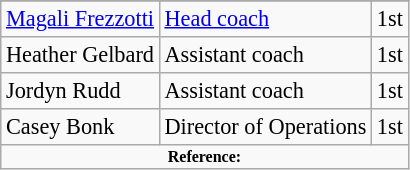<table class="wikitable" style="font-size:93%;">
<tr>
</tr>
<tr>
<td><a href='#'>Magali Frezzotti</a></td>
<td><a href='#'>Head coach</a></td>
<td align=center>1st</td>
</tr>
<tr>
<td>Heather Gelbard</td>
<td>Assistant coach</td>
<td align=center>1st</td>
</tr>
<tr>
<td>Jordyn Rudd</td>
<td>Assistant coach</td>
<td align=center>1st</td>
</tr>
<tr>
<td>Casey Bonk</td>
<td>Director of Operations</td>
<td align=center>1st</td>
</tr>
<tr>
<td colspan="4"  style="font-size:8pt; text-align:center;"><strong>Reference:</strong></td>
</tr>
</table>
